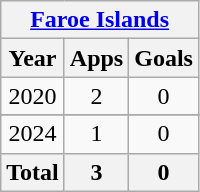<table class="wikitable" style="text-align:center">
<tr>
<th colspan=3><a href='#'>Faroe Islands</a></th>
</tr>
<tr>
<th>Year</th>
<th>Apps</th>
<th>Goals</th>
</tr>
<tr>
<td>2020</td>
<td>2</td>
<td>0</td>
</tr>
<tr>
</tr>
<tr>
<td>2024</td>
<td>1</td>
<td>0</td>
</tr>
<tr>
<th>Total</th>
<th>3</th>
<th>0</th>
</tr>
</table>
